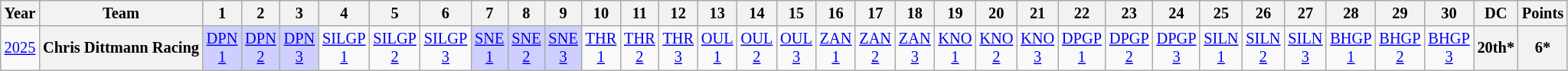<table class="wikitable" style="text-align:center; font-size:85%">
<tr>
<th>Year</th>
<th>Team</th>
<th>1</th>
<th>2</th>
<th>3</th>
<th>4</th>
<th>5</th>
<th>6</th>
<th>7</th>
<th>8</th>
<th>9</th>
<th>10</th>
<th>11</th>
<th>12</th>
<th>13</th>
<th>14</th>
<th>15</th>
<th>16</th>
<th>17</th>
<th>18</th>
<th>19</th>
<th>20</th>
<th>21</th>
<th>22</th>
<th>23</th>
<th>24</th>
<th>25</th>
<th>26</th>
<th>27</th>
<th>28</th>
<th>29</th>
<th>30</th>
<th>DC</th>
<th>Points</th>
</tr>
<tr>
<td><a href='#'>2025</a></td>
<th nowrap>Chris Dittmann Racing</th>
<td style="background:#CFCFFF;"><a href='#'>DPN<br>1</a><br></td>
<td style="background:#CFCFFF;"><a href='#'>DPN<br>2</a><br></td>
<td style="background:#CFCFFF;"><a href='#'>DPN<br>3</a><br></td>
<td style="background:#;"><a href='#'>SILGP<br>1</a><br></td>
<td style="background:#;"><a href='#'>SILGP<br>2</a><br></td>
<td style="background:#;"><a href='#'>SILGP<br>3</a><br></td>
<td style="background:#CFCFFF;"><a href='#'>SNE<br>1</a><br></td>
<td style="background:#CFCFFF;"><a href='#'>SNE<br>2</a><br></td>
<td style="background:#CFCFFF;"><a href='#'>SNE<br>3</a><br></td>
<td style="background:#;"><a href='#'>THR<br>1</a><br></td>
<td style="background:#;"><a href='#'>THR<br>2</a><br></td>
<td style="background:#;"><a href='#'>THR<br>3</a><br></td>
<td style="background:#;"><a href='#'>OUL<br>1</a><br></td>
<td style="background:#;"><a href='#'>OUL<br>2</a><br></td>
<td style="background:#;"><a href='#'>OUL<br>3</a><br></td>
<td style="background:#;"><a href='#'>ZAN<br>1</a><br></td>
<td style="background:#;"><a href='#'>ZAN<br>2</a><br></td>
<td style="background:#;"><a href='#'>ZAN<br>3</a><br></td>
<td style="background:#;"><a href='#'>KNO<br>1</a><br></td>
<td style="background:#;"><a href='#'>KNO<br>2</a><br></td>
<td style="background:#;"><a href='#'>KNO<br>3</a><br></td>
<td style="background:#;"><a href='#'>DPGP<br>1</a><br></td>
<td style="background:#;"><a href='#'>DPGP<br>2</a><br></td>
<td style="background:#;"><a href='#'>DPGP<br>3</a><br></td>
<td style="background:#;"><a href='#'>SILN<br>1</a><br></td>
<td style="background:#;"><a href='#'>SILN<br>2</a><br></td>
<td style="background:#;"><a href='#'>SILN<br>3</a><br></td>
<td style="background:#;"><a href='#'>BHGP<br>1</a><br></td>
<td style="background:#;"><a href='#'>BHGP<br>2</a><br></td>
<td style="background:#;"><a href='#'>BHGP<br>3</a><br></td>
<th>20th*</th>
<th>6*</th>
</tr>
</table>
